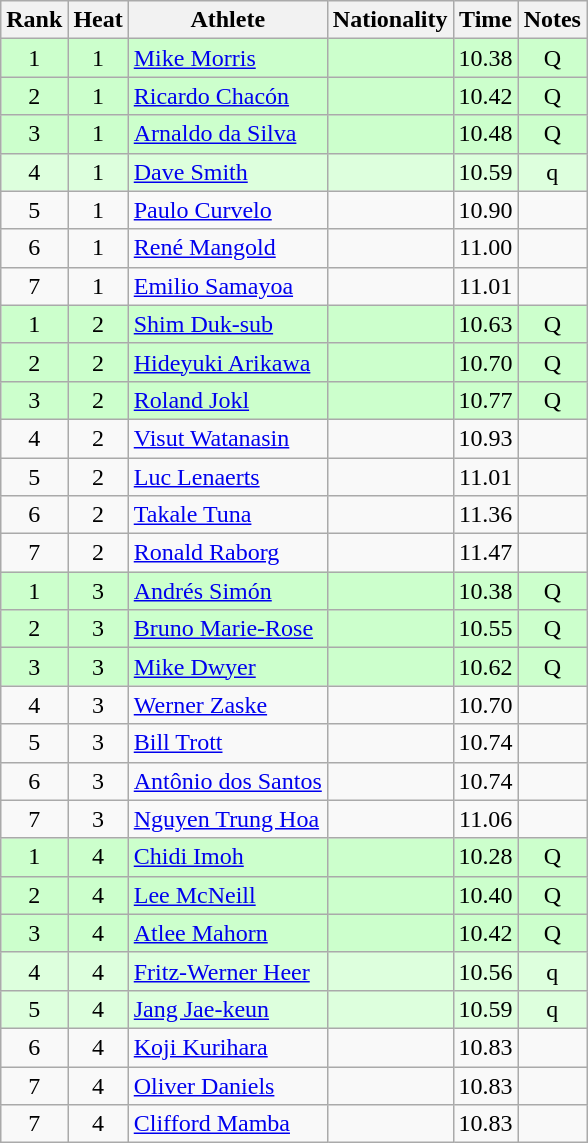<table class="wikitable sortable" style="text-align:center">
<tr>
<th>Rank</th>
<th>Heat</th>
<th>Athlete</th>
<th>Nationality</th>
<th>Time</th>
<th>Notes</th>
</tr>
<tr bgcolor=ccffcc>
<td>1</td>
<td>1</td>
<td align=left><a href='#'>Mike Morris</a></td>
<td align=left></td>
<td>10.38</td>
<td>Q</td>
</tr>
<tr bgcolor=ccffcc>
<td>2</td>
<td>1</td>
<td align=left><a href='#'>Ricardo Chacón</a></td>
<td align=left></td>
<td>10.42</td>
<td>Q</td>
</tr>
<tr bgcolor=ccffcc>
<td>3</td>
<td>1</td>
<td align=left><a href='#'>Arnaldo da Silva</a></td>
<td align=left></td>
<td>10.48</td>
<td>Q</td>
</tr>
<tr bgcolor=ddffdd>
<td>4</td>
<td>1</td>
<td align=left><a href='#'>Dave Smith</a></td>
<td align=left></td>
<td>10.59</td>
<td>q</td>
</tr>
<tr>
<td>5</td>
<td>1</td>
<td align=left><a href='#'>Paulo Curvelo</a></td>
<td align=left></td>
<td>10.90</td>
<td></td>
</tr>
<tr>
<td>6</td>
<td>1</td>
<td align=left><a href='#'>René Mangold</a></td>
<td align=left></td>
<td>11.00</td>
<td></td>
</tr>
<tr>
<td>7</td>
<td>1</td>
<td align=left><a href='#'>Emilio Samayoa</a></td>
<td align=left></td>
<td>11.01</td>
<td></td>
</tr>
<tr bgcolor=ccffcc>
<td>1</td>
<td>2</td>
<td align=left><a href='#'>Shim Duk-sub</a></td>
<td align=left></td>
<td>10.63</td>
<td>Q</td>
</tr>
<tr bgcolor=ccffcc>
<td>2</td>
<td>2</td>
<td align=left><a href='#'>Hideyuki Arikawa</a></td>
<td align=left></td>
<td>10.70</td>
<td>Q</td>
</tr>
<tr bgcolor=ccffcc>
<td>3</td>
<td>2</td>
<td align=left><a href='#'>Roland Jokl</a></td>
<td align=left></td>
<td>10.77</td>
<td>Q</td>
</tr>
<tr>
<td>4</td>
<td>2</td>
<td align=left><a href='#'>Visut Watanasin</a></td>
<td align=left></td>
<td>10.93</td>
<td></td>
</tr>
<tr>
<td>5</td>
<td>2</td>
<td align=left><a href='#'>Luc Lenaerts</a></td>
<td align=left></td>
<td>11.01</td>
<td></td>
</tr>
<tr>
<td>6</td>
<td>2</td>
<td align=left><a href='#'>Takale Tuna</a></td>
<td align=left></td>
<td>11.36</td>
<td></td>
</tr>
<tr>
<td>7</td>
<td>2</td>
<td align=left><a href='#'>Ronald Raborg</a></td>
<td align=left></td>
<td>11.47</td>
<td></td>
</tr>
<tr bgcolor=ccffcc>
<td>1</td>
<td>3</td>
<td align=left><a href='#'>Andrés Simón</a></td>
<td align=left></td>
<td>10.38</td>
<td>Q</td>
</tr>
<tr bgcolor=ccffcc>
<td>2</td>
<td>3</td>
<td align=left><a href='#'>Bruno Marie-Rose</a></td>
<td align=left></td>
<td>10.55</td>
<td>Q</td>
</tr>
<tr bgcolor=ccffcc>
<td>3</td>
<td>3</td>
<td align=left><a href='#'>Mike Dwyer</a></td>
<td align=left></td>
<td>10.62</td>
<td>Q</td>
</tr>
<tr>
<td>4</td>
<td>3</td>
<td align=left><a href='#'>Werner Zaske</a></td>
<td align=left></td>
<td>10.70</td>
<td></td>
</tr>
<tr>
<td>5</td>
<td>3</td>
<td align=left><a href='#'>Bill Trott</a></td>
<td align=left></td>
<td>10.74</td>
<td></td>
</tr>
<tr>
<td>6</td>
<td>3</td>
<td align=left><a href='#'>Antônio dos Santos</a></td>
<td align=left></td>
<td>10.74</td>
<td></td>
</tr>
<tr>
<td>7</td>
<td>3</td>
<td align=left><a href='#'>Nguyen Trung Hoa</a></td>
<td align=left></td>
<td>11.06</td>
<td></td>
</tr>
<tr bgcolor=ccffcc>
<td>1</td>
<td>4</td>
<td align=left><a href='#'>Chidi Imoh</a></td>
<td align=left></td>
<td>10.28</td>
<td>Q</td>
</tr>
<tr bgcolor=ccffcc>
<td>2</td>
<td>4</td>
<td align=left><a href='#'>Lee McNeill</a></td>
<td align=left></td>
<td>10.40</td>
<td>Q</td>
</tr>
<tr bgcolor=ccffcc>
<td>3</td>
<td>4</td>
<td align=left><a href='#'>Atlee Mahorn</a></td>
<td align=left></td>
<td>10.42</td>
<td>Q</td>
</tr>
<tr bgcolor=ddffdd>
<td>4</td>
<td>4</td>
<td align=left><a href='#'>Fritz-Werner Heer</a></td>
<td align=left></td>
<td>10.56</td>
<td>q</td>
</tr>
<tr bgcolor=ddffdd>
<td>5</td>
<td>4</td>
<td align=left><a href='#'>Jang Jae-keun</a></td>
<td align=left></td>
<td>10.59</td>
<td>q</td>
</tr>
<tr>
<td>6</td>
<td>4</td>
<td align=left><a href='#'>Koji Kurihara</a></td>
<td align=left></td>
<td>10.83</td>
<td></td>
</tr>
<tr>
<td>7</td>
<td>4</td>
<td align=left><a href='#'>Oliver Daniels</a></td>
<td align=left></td>
<td>10.83</td>
<td></td>
</tr>
<tr>
<td>7</td>
<td>4</td>
<td align=left><a href='#'>Clifford Mamba</a></td>
<td align=left></td>
<td>10.83</td>
<td></td>
</tr>
</table>
